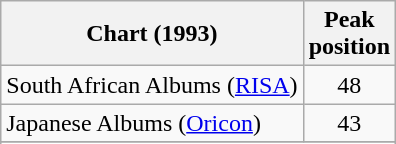<table class="wikitable sortable">
<tr>
<th align="left">Chart (1993)</th>
<th align="left">Peak<br>position</th>
</tr>
<tr>
<td align="left">South African Albums (<a href='#'>RISA</a>)</td>
<td align="center">48</td>
</tr>
<tr>
<td align=left>Japanese Albums (<a href='#'>Oricon</a>)</td>
<td align="center">43</td>
</tr>
<tr>
</tr>
<tr>
</tr>
</table>
